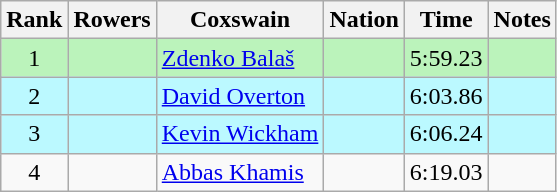<table class="wikitable sortable" style="text-align:center">
<tr>
<th>Rank</th>
<th>Rowers</th>
<th>Coxswain</th>
<th>Nation</th>
<th>Time</th>
<th>Notes</th>
</tr>
<tr bgcolor=bbf3bb>
<td>1</td>
<td align=left></td>
<td align=left><a href='#'>Zdenko Balaš</a></td>
<td align=left></td>
<td>5:59.23</td>
<td></td>
</tr>
<tr bgcolor=bbf9ff>
<td>2</td>
<td align=left></td>
<td align=left><a href='#'>David Overton</a></td>
<td align=left></td>
<td>6:03.86</td>
<td></td>
</tr>
<tr bgcolor=bbf9ff>
<td>3</td>
<td align=left></td>
<td align=left><a href='#'>Kevin Wickham</a></td>
<td align=left></td>
<td>6:06.24</td>
<td></td>
</tr>
<tr>
<td>4</td>
<td align=left></td>
<td align=left><a href='#'>Abbas Khamis</a></td>
<td align=left></td>
<td>6:19.03</td>
<td></td>
</tr>
</table>
